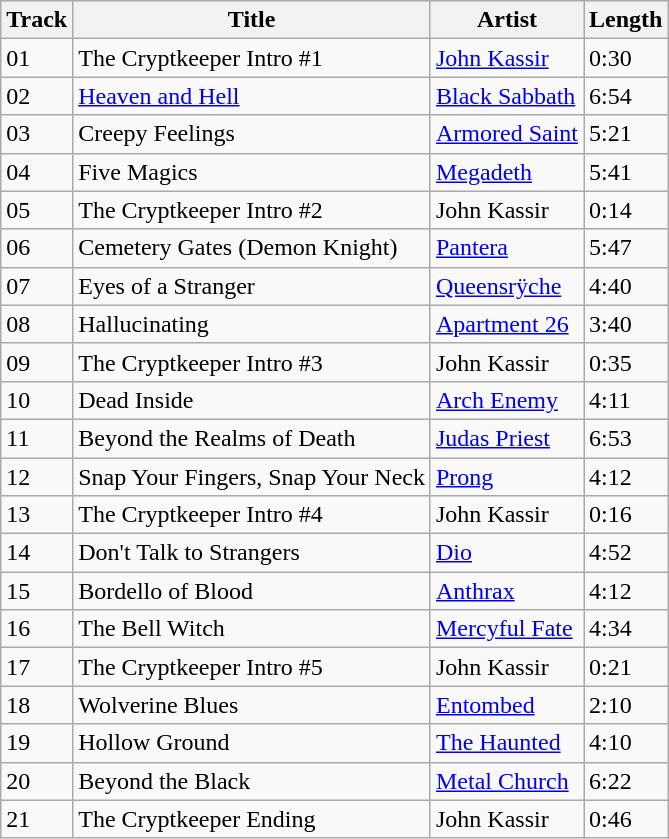<table class="wikitable">
<tr>
<th>Track</th>
<th>Title</th>
<th>Artist</th>
<th>Length</th>
</tr>
<tr>
<td>01</td>
<td>The Cryptkeeper Intro #1</td>
<td><a href='#'>John Kassir</a></td>
<td>0:30</td>
</tr>
<tr>
<td>02</td>
<td><a href='#'>Heaven and Hell</a></td>
<td><a href='#'>Black Sabbath</a></td>
<td>6:54</td>
</tr>
<tr>
<td>03</td>
<td>Creepy Feelings</td>
<td><a href='#'>Armored Saint</a></td>
<td>5:21</td>
</tr>
<tr>
<td>04</td>
<td>Five Magics</td>
<td><a href='#'>Megadeth</a></td>
<td>5:41</td>
</tr>
<tr>
<td>05</td>
<td>The Cryptkeeper Intro #2</td>
<td>John Kassir</td>
<td>0:14</td>
</tr>
<tr>
<td>06</td>
<td>Cemetery Gates (Demon Knight)</td>
<td><a href='#'>Pantera</a></td>
<td>5:47</td>
</tr>
<tr>
<td>07</td>
<td>Eyes of a Stranger</td>
<td><a href='#'>Queensrÿche</a></td>
<td>4:40</td>
</tr>
<tr>
<td>08</td>
<td>Hallucinating</td>
<td><a href='#'>Apartment 26</a></td>
<td>3:40</td>
</tr>
<tr>
<td>09</td>
<td>The Cryptkeeper Intro #3</td>
<td>John Kassir</td>
<td>0:35</td>
</tr>
<tr>
<td>10</td>
<td>Dead Inside</td>
<td><a href='#'>Arch Enemy</a></td>
<td>4:11</td>
</tr>
<tr>
<td>11</td>
<td>Beyond the Realms of Death</td>
<td><a href='#'>Judas Priest</a></td>
<td>6:53</td>
</tr>
<tr>
<td>12</td>
<td>Snap Your Fingers, Snap Your Neck</td>
<td><a href='#'>Prong</a></td>
<td>4:12</td>
</tr>
<tr>
<td>13</td>
<td>The Cryptkeeper Intro #4</td>
<td>John Kassir</td>
<td>0:16</td>
</tr>
<tr>
<td>14</td>
<td>Don't Talk to Strangers</td>
<td><a href='#'>Dio</a></td>
<td>4:52</td>
</tr>
<tr>
<td>15</td>
<td>Bordello of Blood</td>
<td><a href='#'>Anthrax</a></td>
<td>4:12</td>
</tr>
<tr>
<td>16</td>
<td>The Bell Witch</td>
<td><a href='#'>Mercyful Fate</a></td>
<td>4:34</td>
</tr>
<tr>
<td>17</td>
<td>The Cryptkeeper Intro #5</td>
<td>John Kassir</td>
<td>0:21</td>
</tr>
<tr>
<td>18</td>
<td>Wolverine Blues</td>
<td><a href='#'>Entombed</a></td>
<td>2:10</td>
</tr>
<tr>
<td>19</td>
<td>Hollow Ground</td>
<td><a href='#'>The Haunted</a></td>
<td>4:10</td>
</tr>
<tr>
<td>20</td>
<td>Beyond the Black</td>
<td><a href='#'>Metal Church</a></td>
<td>6:22</td>
</tr>
<tr>
<td>21</td>
<td>The Cryptkeeper Ending</td>
<td>John Kassir</td>
<td>0:46</td>
</tr>
</table>
